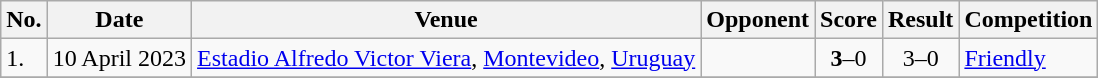<table class="wikitable">
<tr>
<th>No.</th>
<th>Date</th>
<th>Venue</th>
<th>Opponent</th>
<th>Score</th>
<th>Result</th>
<th>Competition</th>
</tr>
<tr>
<td>1.</td>
<td>10 April 2023</td>
<td><a href='#'>Estadio Alfredo Victor Viera</a>, <a href='#'>Montevideo</a>, <a href='#'>Uruguay</a></td>
<td></td>
<td align=center><strong>3</strong>–0</td>
<td align=center>3–0</td>
<td><a href='#'>Friendly</a></td>
</tr>
<tr>
</tr>
</table>
